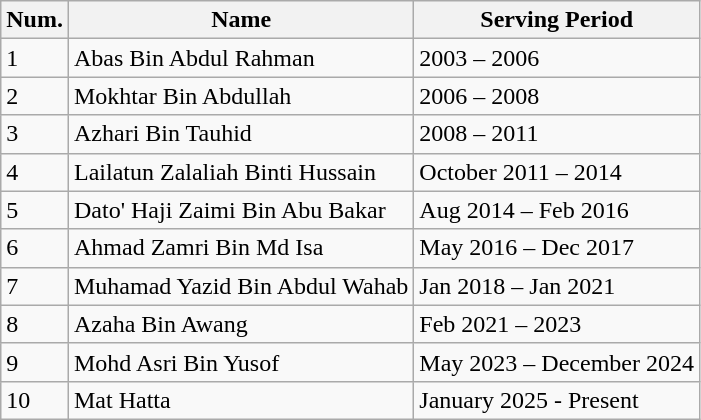<table class="wikitable">
<tr>
<th>Num.</th>
<th>Name</th>
<th>Serving Period</th>
</tr>
<tr>
<td>1</td>
<td>Abas Bin Abdul Rahman</td>
<td>2003 – 2006</td>
</tr>
<tr>
<td>2</td>
<td>Mokhtar Bin Abdullah</td>
<td>2006 – 2008</td>
</tr>
<tr>
<td>3</td>
<td>Azhari Bin Tauhid</td>
<td>2008 – 2011</td>
</tr>
<tr>
<td>4</td>
<td>Lailatun Zalaliah Binti Hussain</td>
<td>October 2011 – 2014</td>
</tr>
<tr>
<td>5</td>
<td>Dato' Haji Zaimi Bin Abu Bakar</td>
<td>Aug 2014 – Feb 2016</td>
</tr>
<tr>
<td>6</td>
<td>Ahmad Zamri Bin Md Isa</td>
<td>May 2016 – Dec 2017</td>
</tr>
<tr>
<td>7</td>
<td>Muhamad Yazid Bin Abdul Wahab</td>
<td>Jan 2018 – Jan 2021</td>
</tr>
<tr>
<td>8</td>
<td>Azaha Bin Awang</td>
<td>Feb 2021 – 2023</td>
</tr>
<tr>
<td>9</td>
<td>Mohd Asri Bin Yusof</td>
<td>May 2023 – December 2024</td>
</tr>
<tr>
<td>10</td>
<td>Mat Hatta</td>
<td>January 2025 - Present</td>
</tr>
</table>
